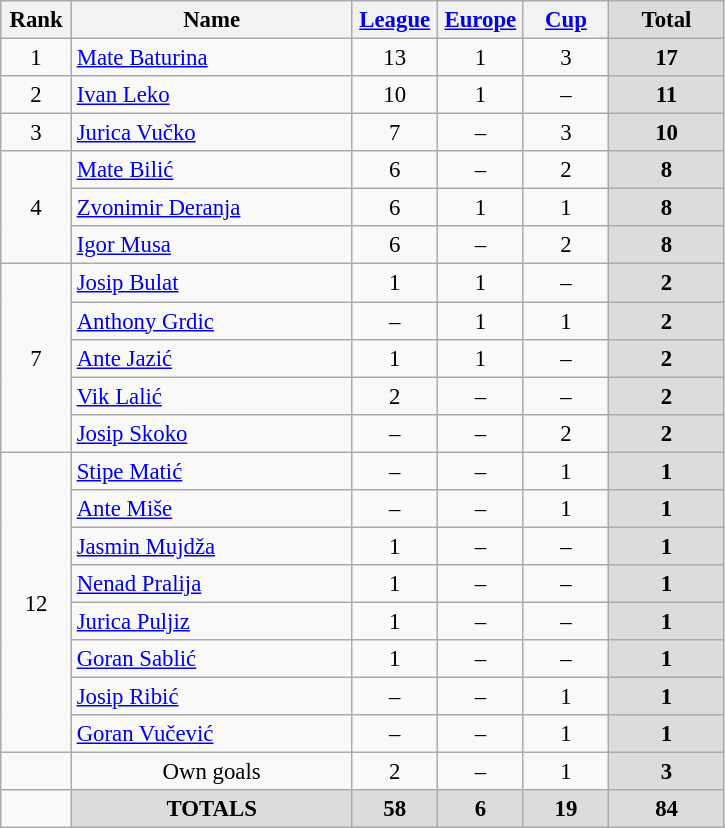<table class="wikitable" style="font-size: 95%; text-align: center;">
<tr>
<th width=40>Rank</th>
<th width=180>Name</th>
<th width=50><a href='#'>League</a></th>
<th width=50><a href='#'>Europe</a></th>
<th width=50><a href='#'>Cup</a></th>
<th width=70 style="background: #DCDCDC">Total</th>
</tr>
<tr>
<td rowspan=1>1</td>
<td style="text-align:left;"> <a href='#'>Mate Baturina</a></td>
<td>13</td>
<td>1</td>
<td>3</td>
<th style="background: #DCDCDC">17</th>
</tr>
<tr>
<td rowspan=1>2</td>
<td style="text-align:left;"> <a href='#'>Ivan Leko</a></td>
<td>10</td>
<td>1</td>
<td>–</td>
<th style="background: #DCDCDC">11</th>
</tr>
<tr>
<td rowspan=1>3</td>
<td style="text-align:left;"> <a href='#'>Jurica Vučko</a></td>
<td>7</td>
<td>–</td>
<td>3</td>
<th style="background: #DCDCDC">10</th>
</tr>
<tr>
<td rowspan=3>4</td>
<td style="text-align:left;"> <a href='#'>Mate Bilić</a></td>
<td>6</td>
<td>–</td>
<td>2</td>
<th style="background: #DCDCDC">8</th>
</tr>
<tr>
<td style="text-align:left;"> <a href='#'>Zvonimir Deranja</a></td>
<td>6</td>
<td>1</td>
<td>1</td>
<th style="background: #DCDCDC">8</th>
</tr>
<tr>
<td style="text-align:left;"> <a href='#'>Igor Musa</a></td>
<td>6</td>
<td>–</td>
<td>2</td>
<th style="background: #DCDCDC">8</th>
</tr>
<tr>
<td rowspan=5>7</td>
<td style="text-align:left;"> <a href='#'>Josip Bulat</a></td>
<td>1</td>
<td>1</td>
<td>–</td>
<th style="background: #DCDCDC">2</th>
</tr>
<tr>
<td style="text-align:left;"> <a href='#'>Anthony Grdic</a></td>
<td>–</td>
<td>1</td>
<td>1</td>
<th style="background: #DCDCDC">2</th>
</tr>
<tr>
<td style="text-align:left;"> <a href='#'>Ante Jazić</a></td>
<td>1</td>
<td>1</td>
<td>–</td>
<th style="background: #DCDCDC">2</th>
</tr>
<tr>
<td style="text-align:left;"> <a href='#'>Vik Lalić</a></td>
<td>2</td>
<td>–</td>
<td>–</td>
<th style="background: #DCDCDC">2</th>
</tr>
<tr>
<td style="text-align:left;"> <a href='#'>Josip Skoko</a></td>
<td>–</td>
<td>–</td>
<td>2</td>
<th style="background: #DCDCDC">2</th>
</tr>
<tr>
<td rowspan=8>12</td>
<td style="text-align:left;"> <a href='#'>Stipe Matić</a></td>
<td>–</td>
<td>–</td>
<td>1</td>
<th style="background: #DCDCDC">1</th>
</tr>
<tr>
<td style="text-align:left;"> <a href='#'>Ante Miše</a></td>
<td>–</td>
<td>–</td>
<td>1</td>
<th style="background: #DCDCDC">1</th>
</tr>
<tr>
<td style="text-align:left;"> <a href='#'>Jasmin Mujdža</a></td>
<td>1</td>
<td>–</td>
<td>–</td>
<th style="background: #DCDCDC">1</th>
</tr>
<tr>
<td style="text-align:left;"> <a href='#'>Nenad Pralija</a></td>
<td>1</td>
<td>–</td>
<td>–</td>
<th style="background: #DCDCDC">1</th>
</tr>
<tr>
<td style="text-align:left;"> <a href='#'>Jurica Puljiz</a></td>
<td>1</td>
<td>–</td>
<td>–</td>
<th style="background: #DCDCDC">1</th>
</tr>
<tr>
<td style="text-align:left;"> <a href='#'>Goran Sablić</a></td>
<td>1</td>
<td>–</td>
<td>–</td>
<th style="background: #DCDCDC">1</th>
</tr>
<tr>
<td style="text-align:left;"> <a href='#'>Josip Ribić</a></td>
<td>–</td>
<td>–</td>
<td>1</td>
<th style="background: #DCDCDC">1</th>
</tr>
<tr>
<td style="text-align:left;"> <a href='#'>Goran Vučević</a></td>
<td>–</td>
<td>–</td>
<td>1</td>
<th style="background: #DCDCDC">1</th>
</tr>
<tr>
<td></td>
<td style="text-align:center;">Own goals</td>
<td>2</td>
<td>–</td>
<td>1</td>
<th style="background: #DCDCDC">3</th>
</tr>
<tr>
<td></td>
<th style="background: #DCDCDC">TOTALS</th>
<th style="background: #DCDCDC">58</th>
<th style="background: #DCDCDC">6</th>
<th style="background: #DCDCDC">19</th>
<th style="background: #DCDCDC">84</th>
</tr>
</table>
